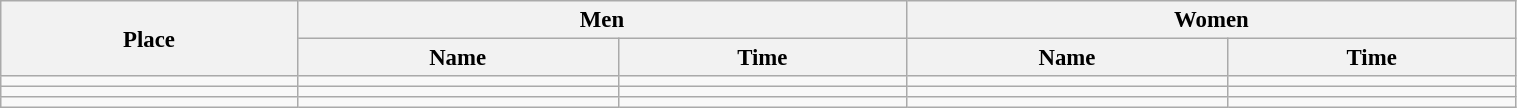<table class=wikitable style="font-size:95%" width="80%">
<tr>
<th rowspan="2">Place</th>
<th colspan="2">Men</th>
<th colspan="2">Women</th>
</tr>
<tr>
<th>Name</th>
<th>Time</th>
<th>Name</th>
<th>Time</th>
</tr>
<tr>
<td align="center"></td>
<td></td>
<td></td>
<td></td>
<td></td>
</tr>
<tr>
<td align="center"></td>
<td></td>
<td></td>
<td></td>
<td></td>
</tr>
<tr>
<td align="center"></td>
<td></td>
<td></td>
<td></td>
<td></td>
</tr>
</table>
